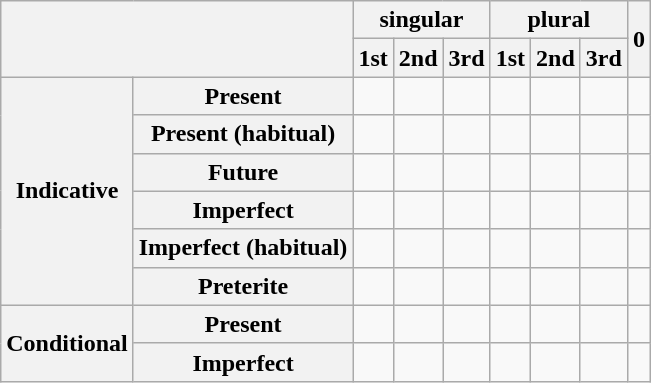<table class="wikitable">
<tr>
<th rowspan="2" colspan="2"></th>
<th colspan="3">singular</th>
<th colspan="3">plural</th>
<th rowspan="2">0</th>
</tr>
<tr>
<th>1st</th>
<th>2nd</th>
<th>3rd</th>
<th>1st</th>
<th>2nd</th>
<th>3rd</th>
</tr>
<tr>
<th rowspan="6">Indicative</th>
<th>Present</th>
<td></td>
<td></td>
<td></td>
<td></td>
<td></td>
<td></td>
<td></td>
</tr>
<tr>
<th>Present (habitual)</th>
<td></td>
<td></td>
<td></td>
<td></td>
<td></td>
<td></td>
<td></td>
</tr>
<tr>
<th>Future</th>
<td></td>
<td></td>
<td></td>
<td></td>
<td></td>
<td></td>
<td></td>
</tr>
<tr>
<th>Imperfect</th>
<td></td>
<td></td>
<td></td>
<td></td>
<td></td>
<td></td>
<td></td>
</tr>
<tr>
<th>Imperfect (habitual)</th>
<td></td>
<td></td>
<td></td>
<td></td>
<td></td>
<td></td>
<td></td>
</tr>
<tr>
<th>Preterite</th>
<td></td>
<td></td>
<td></td>
<td></td>
<td></td>
<td></td>
<td></td>
</tr>
<tr>
<th rowspan="2">Conditional</th>
<th>Present</th>
<td></td>
<td></td>
<td></td>
<td></td>
<td></td>
<td></td>
<td></td>
</tr>
<tr>
<th>Imperfect</th>
<td></td>
<td></td>
<td></td>
<td></td>
<td></td>
<td></td>
<td></td>
</tr>
</table>
